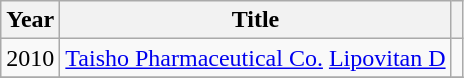<table class="wikitable">
<tr>
<th>Year</th>
<th>Title</th>
<th></th>
</tr>
<tr>
<td>2010</td>
<td><a href='#'>Taisho Pharmaceutical Co.</a> <a href='#'>Lipovitan D</a></td>
<td></td>
</tr>
<tr>
</tr>
</table>
